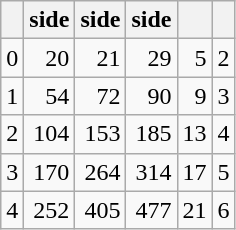<table class="wikitable" style="margin-left:1.5em; text-align:right;">
<tr>
<th></th>
<th>side </th>
<th>side </th>
<th>side </th>
<th></th>
<th></th>
</tr>
<tr>
<td>0</td>
<td>20</td>
<td>21</td>
<td>29</td>
<td>5</td>
<td>2</td>
</tr>
<tr>
<td>1</td>
<td>54</td>
<td>72</td>
<td>90</td>
<td>9</td>
<td>3</td>
</tr>
<tr>
<td>2</td>
<td>104</td>
<td>153</td>
<td>185</td>
<td>13</td>
<td>4</td>
</tr>
<tr>
<td>3</td>
<td>170</td>
<td>264</td>
<td>314</td>
<td>17</td>
<td>5</td>
</tr>
<tr>
<td>4</td>
<td>252</td>
<td>405</td>
<td>477</td>
<td>21</td>
<td>6</td>
</tr>
</table>
